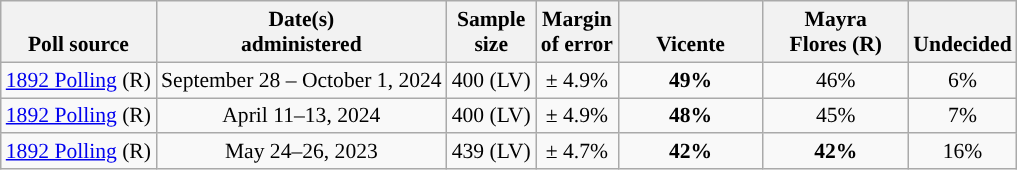<table class="wikitable" style="font-size:90%;text-align:center;">
<tr style="vertical-align:bottom">
<th>Poll source</th>
<th>Date(s)<br>administered</th>
<th>Sample<br>size</th>
<th>Margin<br>of error</th>
<th style="width:90px;">Vicente<br></th>
<th style="width:90px;">Mayra<br>Flores (R)</th>
<th>Undecided</th>
</tr>
<tr>
<td style="text-align:left;"><a href='#'>1892 Polling</a> (R)</td>
<td>September 28 – October 1, 2024</td>
<td>400 (LV)</td>
<td>± 4.9%</td>
<td style="color:black;background-color:"><strong>49%</strong></td>
<td>46%</td>
<td>6%</td>
</tr>
<tr>
<td style="text-align:left;"><a href='#'>1892 Polling</a> (R)</td>
<td>April 11–13, 2024</td>
<td>400 (LV)</td>
<td>± 4.9%</td>
<td style="color:black;background-color:"><strong>48%</strong></td>
<td>45%</td>
<td>7%</td>
</tr>
<tr>
<td style="text-align:left;"><a href='#'>1892 Polling</a> (R)</td>
<td>May 24–26, 2023</td>
<td>439 (LV)</td>
<td>± 4.7%</td>
<td><strong>42%</strong></td>
<td><strong>42%</strong></td>
<td>16%</td>
</tr>
</table>
